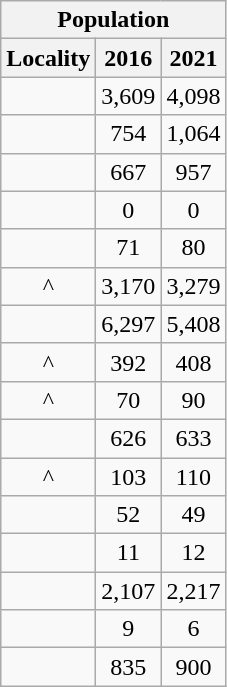<table class="wikitable" style="text-align:center;">
<tr>
<th colspan="3" style="text-align:center; font-weight:bold">Population</th>
</tr>
<tr>
<th style="text-align:center; background:  font-weight:bold">Locality</th>
<th style="text-align:center; background:  font-weight:bold"><strong>2016</strong></th>
<th style="text-align:center; background:  font-weight:bold"><strong>2021</strong></th>
</tr>
<tr>
<td></td>
<td>3,609</td>
<td>4,098</td>
</tr>
<tr>
<td></td>
<td>754</td>
<td>1,064</td>
</tr>
<tr>
<td></td>
<td>667</td>
<td>957</td>
</tr>
<tr>
<td></td>
<td>0</td>
<td>0</td>
</tr>
<tr>
<td></td>
<td>71</td>
<td>80</td>
</tr>
<tr>
<td>^</td>
<td>3,170</td>
<td>3,279</td>
</tr>
<tr>
<td></td>
<td>6,297</td>
<td>5,408</td>
</tr>
<tr>
<td>^</td>
<td>392</td>
<td>408</td>
</tr>
<tr>
<td>^</td>
<td>70</td>
<td>90</td>
</tr>
<tr>
<td></td>
<td>626</td>
<td>633</td>
</tr>
<tr>
<td>^</td>
<td>103</td>
<td>110</td>
</tr>
<tr>
<td></td>
<td>52</td>
<td>49</td>
</tr>
<tr>
<td></td>
<td>11</td>
<td>12</td>
</tr>
<tr>
<td></td>
<td>2,107</td>
<td>2,217</td>
</tr>
<tr>
<td></td>
<td>9</td>
<td>6</td>
</tr>
<tr>
<td></td>
<td>835</td>
<td>900</td>
</tr>
</table>
